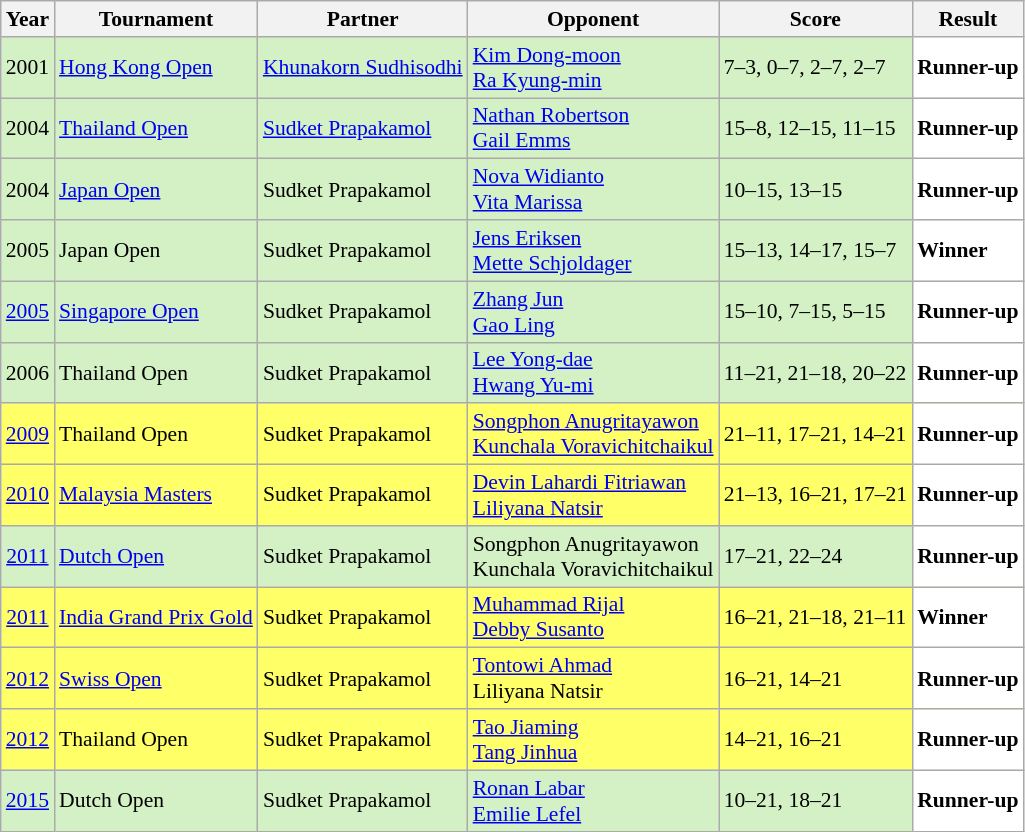<table class="sortable wikitable" style="font-size: 90%;">
<tr>
<th>Year</th>
<th>Tournament</th>
<th>Partner</th>
<th>Opponent</th>
<th>Score</th>
<th>Result</th>
</tr>
<tr style="background:#D4F1C5">
<td align="center">2001</td>
<td align="left"><a href='#'>Hong Kong Open</a></td>
<td align="left"> <a href='#'>Khunakorn Sudhisodhi</a></td>
<td align="left"> <a href='#'>Kim Dong-moon</a> <br>  <a href='#'>Ra Kyung-min</a></td>
<td align="left">7–3, 0–7, 2–7, 2–7</td>
<td style="text-align:left; background:white"> <strong>Runner-up</strong></td>
</tr>
<tr style="background:#D4F1C5">
<td align="center">2004</td>
<td align="left"><a href='#'>Thailand Open</a></td>
<td align="left"> <a href='#'>Sudket Prapakamol</a></td>
<td align="left"> <a href='#'>Nathan Robertson</a> <br>  <a href='#'>Gail Emms</a></td>
<td align="left">15–8, 12–15, 11–15</td>
<td style="text-align:left; background:white"> <strong>Runner-up</strong></td>
</tr>
<tr style="background:#D4F1C5">
<td align="center">2004</td>
<td align="left"><a href='#'>Japan Open</a></td>
<td align="left"> Sudket Prapakamol</td>
<td align="left"> <a href='#'>Nova Widianto</a> <br>  <a href='#'>Vita Marissa</a></td>
<td align="left">10–15, 13–15</td>
<td style="text-align:left; background:white"> <strong>Runner-up</strong></td>
</tr>
<tr style="background:#D4F1C5">
<td align="center">2005</td>
<td align="left">Japan Open</td>
<td align="left"> Sudket Prapakamol</td>
<td align="left"> <a href='#'>Jens Eriksen</a> <br>  <a href='#'>Mette Schjoldager</a></td>
<td align="left">15–13, 14–17, 15–7</td>
<td style="text-align:left; background:white"> <strong>Winner</strong></td>
</tr>
<tr style="background:#D4F1C5">
<td align="center"><a href='#'>2005</a></td>
<td align="left"><a href='#'>Singapore Open</a></td>
<td align="left"> Sudket Prapakamol</td>
<td align="left"> <a href='#'>Zhang Jun</a> <br>  <a href='#'>Gao Ling</a></td>
<td align="left">15–10, 7–15, 5–15</td>
<td style="text-align:left; background:white"> <strong>Runner-up</strong></td>
</tr>
<tr style="background:#D4F1C5">
<td align="center">2006</td>
<td align="left">Thailand Open</td>
<td align="left"> Sudket Prapakamol</td>
<td align="left"> <a href='#'>Lee Yong-dae</a> <br>  <a href='#'>Hwang Yu-mi</a></td>
<td align="left">11–21, 21–18, 20–22</td>
<td style="text-align:left; background:white"> <strong>Runner-up</strong></td>
</tr>
<tr style="background:#FFFF67">
<td align="center"><a href='#'>2009</a></td>
<td align="left">Thailand Open</td>
<td align="left"> Sudket Prapakamol</td>
<td align="left"> <a href='#'>Songphon Anugritayawon</a> <br>  <a href='#'>Kunchala Voravichitchaikul</a></td>
<td align="left">21–11, 17–21, 14–21</td>
<td style="text-align:left; background:white"> <strong>Runner-up</strong></td>
</tr>
<tr style="background:#FFFF67">
<td align="center"><a href='#'>2010</a></td>
<td align="left"><a href='#'>Malaysia Masters</a></td>
<td align="left"> Sudket Prapakamol</td>
<td align="left"> <a href='#'>Devin Lahardi Fitriawan</a> <br>  <a href='#'>Liliyana Natsir</a></td>
<td align="left">21–13, 16–21, 17–21</td>
<td style="text-align:left; background:white"> <strong>Runner-up</strong></td>
</tr>
<tr style="background:#D4F1C5">
<td align="center"><a href='#'>2011</a></td>
<td align="left"><a href='#'>Dutch Open</a></td>
<td align="left"> Sudket Prapakamol</td>
<td align="left"> Songphon Anugritayawon <br>  Kunchala Voravichitchaikul</td>
<td align="left">17–21, 22–24</td>
<td style="text-align:left; background:white"> <strong>Runner-up</strong></td>
</tr>
<tr style="background:#FFFF67">
<td align="center"><a href='#'>2011</a></td>
<td align="left"><a href='#'>India Grand Prix Gold</a></td>
<td align="left"> Sudket Prapakamol</td>
<td align="left"> <a href='#'>Muhammad Rijal</a> <br>  <a href='#'>Debby Susanto</a></td>
<td align="left">16–21, 21–18, 21–11</td>
<td style="text-align:left; background:white"> <strong>Winner</strong></td>
</tr>
<tr style="background:#FFFF67">
<td align="center"><a href='#'>2012</a></td>
<td align="left"><a href='#'>Swiss Open</a></td>
<td align="left"> Sudket Prapakamol</td>
<td align="left"> <a href='#'>Tontowi Ahmad</a> <br>  Liliyana Natsir</td>
<td align="left">16–21, 14–21</td>
<td style="text-align:left; background:white"> <strong>Runner-up</strong></td>
</tr>
<tr style="background:#FFFF67">
<td align="center"><a href='#'>2012</a></td>
<td align="left">Thailand Open</td>
<td align="left"> Sudket Prapakamol</td>
<td align="left"> <a href='#'>Tao Jiaming</a> <br>  <a href='#'>Tang Jinhua</a></td>
<td align="left">14–21, 16–21</td>
<td style="text-align:left; background:white"> <strong>Runner-up</strong></td>
</tr>
<tr style="background:#D4F1C5">
<td align="center"><a href='#'>2015</a></td>
<td align="left">Dutch Open</td>
<td align="left"> Sudket Prapakamol</td>
<td align="left"> <a href='#'>Ronan Labar</a> <br>  <a href='#'>Emilie Lefel</a></td>
<td align="left">10–21, 18–21</td>
<td style="text-align:left; background:white"> <strong>Runner-up</strong></td>
</tr>
</table>
